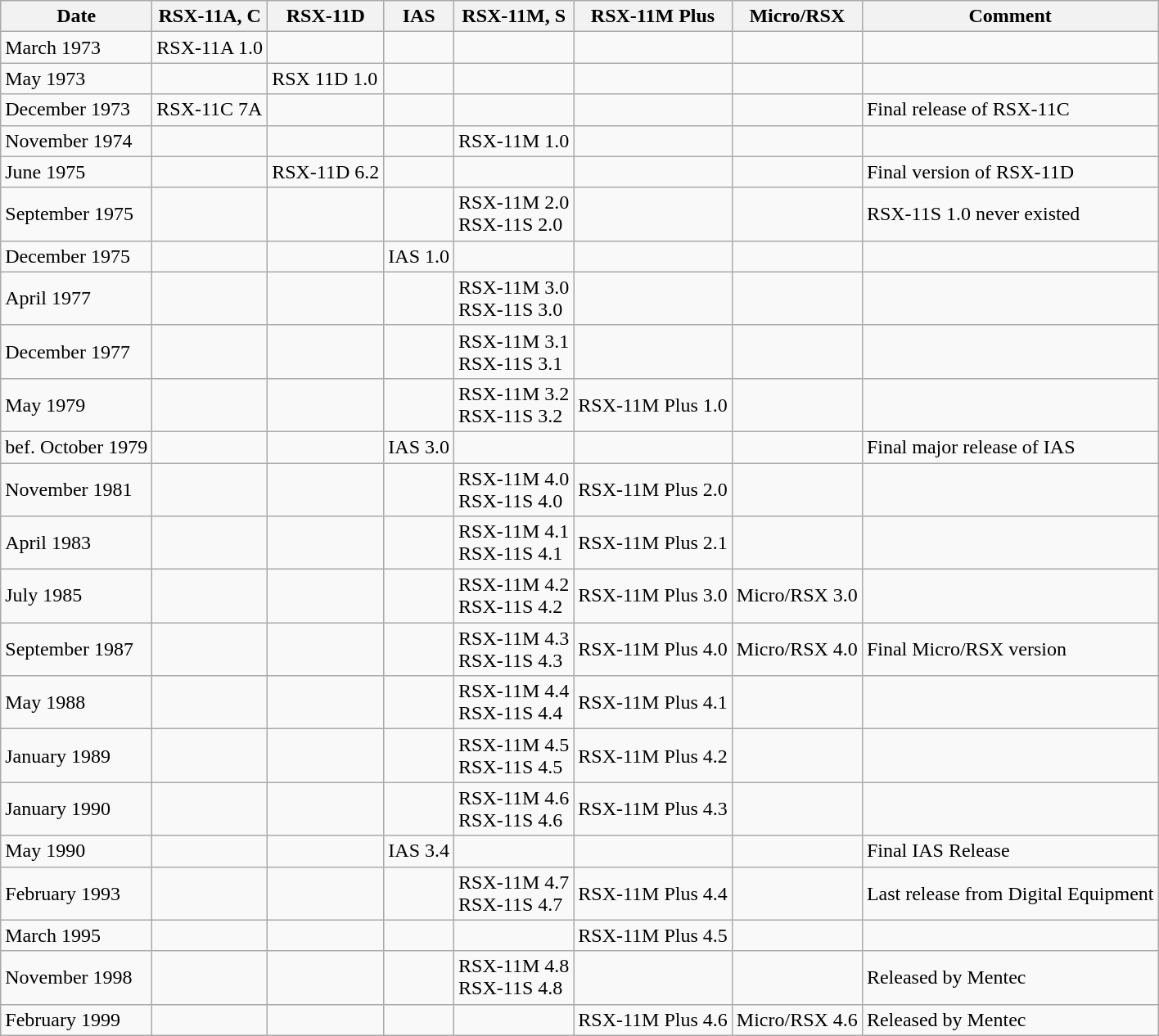<table class="wikitable">
<tr>
<th>Date</th>
<th>RSX-11A, C</th>
<th>RSX-11D</th>
<th>IAS</th>
<th>RSX-11M, S</th>
<th>RSX-11M Plus</th>
<th>Micro/RSX</th>
<th>Comment</th>
</tr>
<tr>
<td>March 1973</td>
<td>RSX-11A 1.0</td>
<td></td>
<td></td>
<td></td>
<td></td>
<td></td>
<td></td>
</tr>
<tr>
<td>May 1973</td>
<td></td>
<td>RSX 11D 1.0</td>
<td></td>
<td></td>
<td></td>
<td></td>
<td></td>
</tr>
<tr>
<td>December 1973</td>
<td>RSX-11C 7A</td>
<td></td>
<td></td>
<td></td>
<td></td>
<td></td>
<td>Final release of RSX-11C</td>
</tr>
<tr>
<td>November 1974</td>
<td></td>
<td></td>
<td></td>
<td>RSX-11M 1.0</td>
<td></td>
<td></td>
<td></td>
</tr>
<tr>
<td>June 1975</td>
<td></td>
<td>RSX-11D 6.2</td>
<td></td>
<td></td>
<td></td>
<td></td>
<td>Final version of RSX-11D</td>
</tr>
<tr>
<td>September 1975</td>
<td></td>
<td></td>
<td></td>
<td>RSX-11M 2.0<br>RSX-11S 2.0</td>
<td></td>
<td></td>
<td>RSX-11S 1.0 never existed</td>
</tr>
<tr>
<td>December 1975</td>
<td></td>
<td></td>
<td>IAS 1.0</td>
<td></td>
<td></td>
<td></td>
<td></td>
</tr>
<tr>
<td>April 1977</td>
<td></td>
<td></td>
<td></td>
<td>RSX-11M 3.0<br>RSX-11S 3.0</td>
<td></td>
<td></td>
<td></td>
</tr>
<tr>
<td>December 1977</td>
<td></td>
<td></td>
<td></td>
<td>RSX-11M 3.1<br>RSX-11S 3.1</td>
<td></td>
<td></td>
<td></td>
</tr>
<tr>
<td>May 1979</td>
<td></td>
<td></td>
<td></td>
<td>RSX-11M 3.2<br>RSX-11S 3.2</td>
<td>RSX-11M Plus 1.0</td>
<td></td>
<td></td>
</tr>
<tr>
<td>bef. October 1979</td>
<td></td>
<td></td>
<td>IAS 3.0</td>
<td></td>
<td></td>
<td></td>
<td>Final major release of IAS</td>
</tr>
<tr>
<td>November 1981</td>
<td></td>
<td></td>
<td></td>
<td>RSX-11M 4.0<br>RSX-11S 4.0</td>
<td>RSX-11M Plus 2.0</td>
<td></td>
<td></td>
</tr>
<tr>
<td>April 1983</td>
<td></td>
<td></td>
<td></td>
<td>RSX-11M 4.1<br>RSX-11S 4.1</td>
<td>RSX-11M Plus 2.1</td>
<td></td>
<td></td>
</tr>
<tr>
<td>July 1985</td>
<td></td>
<td></td>
<td></td>
<td>RSX-11M 4.2<br>RSX-11S 4.2</td>
<td>RSX-11M Plus 3.0</td>
<td>Micro/RSX 3.0</td>
<td></td>
</tr>
<tr>
<td>September 1987</td>
<td></td>
<td></td>
<td></td>
<td>RSX-11M 4.3<br>RSX-11S 4.3</td>
<td>RSX-11M Plus 4.0</td>
<td>Micro/RSX 4.0</td>
<td>Final Micro/RSX version</td>
</tr>
<tr>
<td>May 1988</td>
<td></td>
<td></td>
<td></td>
<td>RSX-11M 4.4<br>RSX-11S 4.4</td>
<td>RSX-11M Plus 4.1</td>
<td></td>
<td></td>
</tr>
<tr>
<td>January 1989</td>
<td></td>
<td></td>
<td></td>
<td>RSX-11M 4.5<br>RSX-11S 4.5</td>
<td>RSX-11M Plus 4.2</td>
<td></td>
<td></td>
</tr>
<tr>
<td>January 1990</td>
<td></td>
<td></td>
<td></td>
<td>RSX-11M 4.6<br>RSX-11S 4.6</td>
<td>RSX-11M Plus 4.3</td>
<td></td>
<td></td>
</tr>
<tr>
<td>May 1990</td>
<td></td>
<td></td>
<td>IAS 3.4</td>
<td></td>
<td></td>
<td></td>
<td>Final IAS Release</td>
</tr>
<tr>
<td>February 1993</td>
<td></td>
<td></td>
<td></td>
<td>RSX-11M 4.7<br>RSX-11S 4.7</td>
<td>RSX-11M Plus 4.4</td>
<td></td>
<td>Last release from Digital Equipment</td>
</tr>
<tr>
<td>March 1995</td>
<td></td>
<td></td>
<td></td>
<td></td>
<td>RSX-11M Plus 4.5</td>
<td></td>
<td></td>
</tr>
<tr>
<td>November 1998</td>
<td></td>
<td></td>
<td></td>
<td>RSX-11M 4.8<br>RSX-11S 4.8</td>
<td></td>
<td></td>
<td>Released by Mentec</td>
</tr>
<tr>
<td>February 1999</td>
<td></td>
<td></td>
<td></td>
<td></td>
<td>RSX-11M Plus 4.6</td>
<td>Micro/RSX 4.6</td>
<td>Released by Mentec</td>
</tr>
</table>
